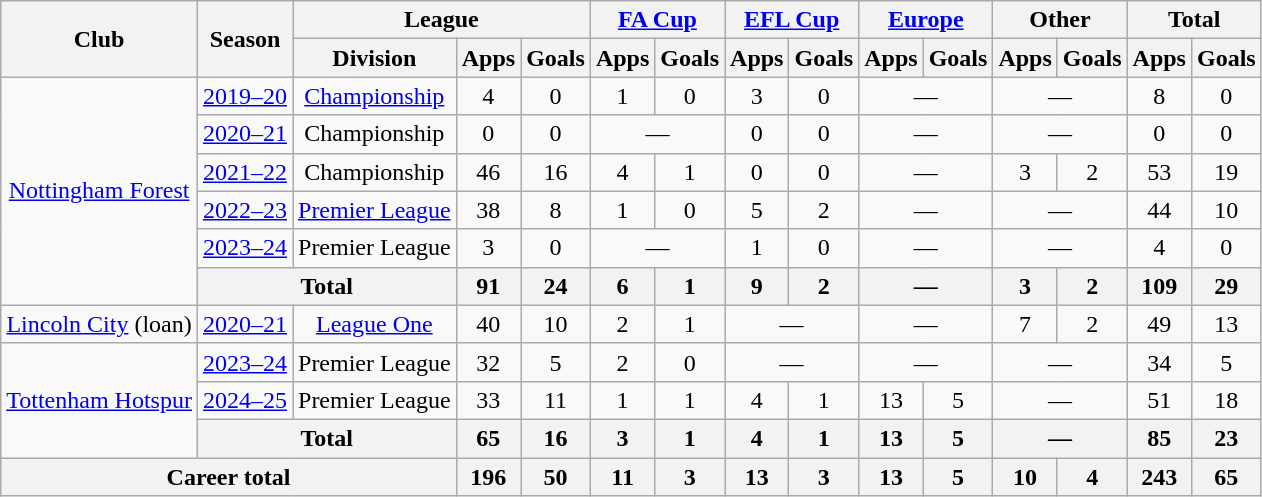<table class="wikitable" style="text-align: center;">
<tr>
<th rowspan="2">Club</th>
<th rowspan="2">Season</th>
<th colspan="3">League</th>
<th colspan="2"><a href='#'>FA Cup</a></th>
<th colspan="2"><a href='#'>EFL Cup</a></th>
<th colspan="2"><a href='#'>Europe</a></th>
<th colspan="2">Other</th>
<th colspan="2">Total</th>
</tr>
<tr>
<th>Division</th>
<th>Apps</th>
<th>Goals</th>
<th>Apps</th>
<th>Goals</th>
<th>Apps</th>
<th>Goals</th>
<th>Apps</th>
<th>Goals</th>
<th>Apps</th>
<th>Goals</th>
<th>Apps</th>
<th>Goals</th>
</tr>
<tr>
<td rowspan="6"><a href='#'>Nottingham Forest</a></td>
<td><a href='#'>2019–20</a></td>
<td><a href='#'>Championship</a></td>
<td>4</td>
<td>0</td>
<td>1</td>
<td>0</td>
<td>3</td>
<td>0</td>
<td colspan="2">—</td>
<td colspan="2">—</td>
<td>8</td>
<td>0</td>
</tr>
<tr>
<td><a href='#'>2020–21</a></td>
<td>Championship</td>
<td>0</td>
<td>0</td>
<td colspan="2">—</td>
<td>0</td>
<td>0</td>
<td colspan="2">—</td>
<td colspan="2">—</td>
<td>0</td>
<td>0</td>
</tr>
<tr>
<td><a href='#'>2021–22</a></td>
<td>Championship</td>
<td>46</td>
<td>16</td>
<td>4</td>
<td>1</td>
<td>0</td>
<td>0</td>
<td colspan="2">—</td>
<td>3</td>
<td>2</td>
<td>53</td>
<td>19</td>
</tr>
<tr>
<td><a href='#'>2022–23</a></td>
<td><a href='#'>Premier League</a></td>
<td>38</td>
<td>8</td>
<td>1</td>
<td>0</td>
<td>5</td>
<td>2</td>
<td colspan="2">—</td>
<td colspan="2">—</td>
<td>44</td>
<td>10</td>
</tr>
<tr>
<td><a href='#'>2023–24</a></td>
<td>Premier League</td>
<td>3</td>
<td>0</td>
<td colspan="2">—</td>
<td>1</td>
<td>0</td>
<td colspan="2">—</td>
<td colspan="2">—</td>
<td>4</td>
<td>0</td>
</tr>
<tr>
<th colspan="2">Total</th>
<th>91</th>
<th>24</th>
<th>6</th>
<th>1</th>
<th>9</th>
<th>2</th>
<th colspan="2">—</th>
<th>3</th>
<th>2</th>
<th>109</th>
<th>29</th>
</tr>
<tr>
<td><a href='#'>Lincoln City</a> (loan)</td>
<td><a href='#'>2020–21</a></td>
<td><a href='#'>League One</a></td>
<td>40</td>
<td>10</td>
<td>2</td>
<td>1</td>
<td colspan="2">—</td>
<td colspan="2">—</td>
<td>7</td>
<td>2</td>
<td>49</td>
<td>13</td>
</tr>
<tr>
<td rowspan="3"><a href='#'>Tottenham Hotspur</a></td>
<td><a href='#'>2023–24</a></td>
<td>Premier League</td>
<td>32</td>
<td>5</td>
<td>2</td>
<td>0</td>
<td colspan="2">—</td>
<td colspan="2">—</td>
<td colspan="2">—</td>
<td>34</td>
<td>5</td>
</tr>
<tr>
<td><a href='#'>2024–25</a></td>
<td>Premier League</td>
<td>33</td>
<td>11</td>
<td>1</td>
<td>1</td>
<td>4</td>
<td>1</td>
<td>13</td>
<td>5</td>
<td colspan="2">—</td>
<td>51</td>
<td>18</td>
</tr>
<tr>
<th colspan="2">Total</th>
<th>65</th>
<th>16</th>
<th>3</th>
<th>1</th>
<th>4</th>
<th>1</th>
<th>13</th>
<th>5</th>
<th colspan="2">—</th>
<th>85</th>
<th>23</th>
</tr>
<tr>
<th colspan="3">Career total</th>
<th>196</th>
<th>50</th>
<th>11</th>
<th>3</th>
<th>13</th>
<th>3</th>
<th>13</th>
<th>5</th>
<th>10</th>
<th>4</th>
<th>243</th>
<th>65</th>
</tr>
</table>
